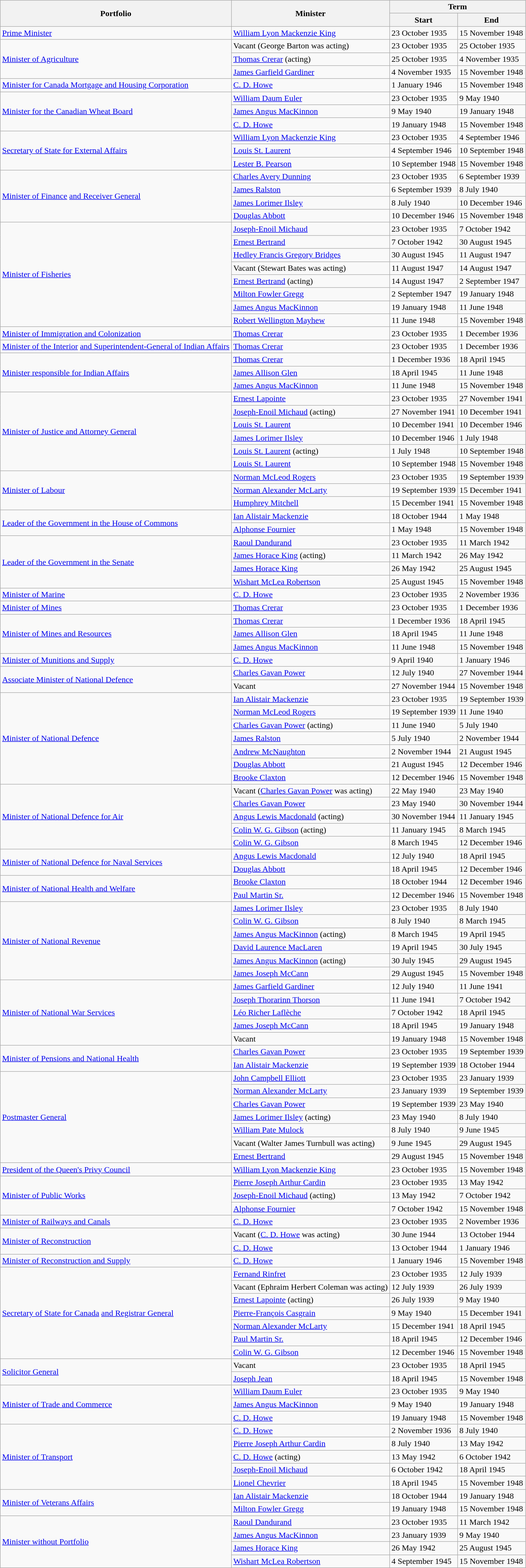<table class="wikitable">
<tr>
<th rowspan="2">Portfolio</th>
<th rowspan="2">Minister</th>
<th colspan="2">Term</th>
</tr>
<tr>
<th>Start</th>
<th>End</th>
</tr>
<tr>
<td><a href='#'>Prime Minister</a></td>
<td><a href='#'>William Lyon Mackenzie King</a></td>
<td>23 October 1935</td>
<td>15 November 1948</td>
</tr>
<tr>
<td rowspan="3"><a href='#'>Minister of Agriculture</a></td>
<td>Vacant (George Barton was acting)</td>
<td>23 October 1935</td>
<td>25 October 1935</td>
</tr>
<tr>
<td><a href='#'>Thomas Crerar</a> (acting)</td>
<td>25 October 1935</td>
<td>4 November 1935</td>
</tr>
<tr>
<td><a href='#'>James Garfield Gardiner</a></td>
<td>4 November 1935</td>
<td>15 November 1948</td>
</tr>
<tr>
<td><a href='#'>Minister for Canada Mortgage and Housing Corporation</a></td>
<td><a href='#'>C. D. Howe</a></td>
<td>1 January 1946</td>
<td>15 November 1948</td>
</tr>
<tr>
<td rowspan="3"><a href='#'>Minister for the Canadian Wheat Board</a></td>
<td><a href='#'>William Daum Euler</a></td>
<td>23 October 1935</td>
<td>9 May 1940</td>
</tr>
<tr>
<td><a href='#'>James Angus MacKinnon</a></td>
<td>9 May 1940</td>
<td>19 January 1948</td>
</tr>
<tr>
<td><a href='#'>C. D. Howe</a></td>
<td>19 January 1948</td>
<td>15 November 1948</td>
</tr>
<tr>
<td rowspan="3"><a href='#'>Secretary of State for External Affairs</a></td>
<td><a href='#'>William Lyon Mackenzie King</a></td>
<td>23 October 1935</td>
<td>4 September 1946</td>
</tr>
<tr>
<td><a href='#'>Louis St. Laurent</a></td>
<td>4 September 1946</td>
<td>10 September 1948</td>
</tr>
<tr>
<td><a href='#'>Lester B. Pearson</a></td>
<td>10 September 1948</td>
<td>15 November 1948</td>
</tr>
<tr>
<td rowspan="4"><a href='#'>Minister of Finance</a> <a href='#'>and Receiver General</a></td>
<td><a href='#'>Charles Avery Dunning</a></td>
<td>23 October 1935</td>
<td>6 September 1939</td>
</tr>
<tr>
<td><a href='#'>James Ralston</a></td>
<td>6 September 1939</td>
<td>8 July 1940</td>
</tr>
<tr>
<td><a href='#'>James Lorimer Ilsley</a></td>
<td>8 July 1940</td>
<td>10 December 1946</td>
</tr>
<tr>
<td><a href='#'>Douglas Abbott</a></td>
<td>10 December 1946</td>
<td>15 November 1948</td>
</tr>
<tr>
<td rowspan="8"><a href='#'>Minister of Fisheries</a></td>
<td><a href='#'>Joseph-Enoil Michaud</a></td>
<td>23 October 1935</td>
<td>7 October 1942</td>
</tr>
<tr>
<td><a href='#'>Ernest Bertrand</a></td>
<td>7 October 1942</td>
<td>30 August 1945</td>
</tr>
<tr>
<td><a href='#'>Hedley Francis Gregory Bridges</a></td>
<td>30 August 1945</td>
<td>11 August 1947</td>
</tr>
<tr>
<td>Vacant (Stewart Bates was acting)</td>
<td>11 August 1947</td>
<td>14 August 1947</td>
</tr>
<tr>
<td><a href='#'>Ernest Bertrand</a> (acting)</td>
<td>14 August 1947</td>
<td>2 September 1947</td>
</tr>
<tr>
<td><a href='#'>Milton Fowler Gregg</a></td>
<td>2 September 1947</td>
<td>19 January 1948</td>
</tr>
<tr>
<td><a href='#'>James Angus MacKinnon</a></td>
<td>19 January 1948</td>
<td>11 June 1948</td>
</tr>
<tr>
<td><a href='#'>Robert Wellington Mayhew</a></td>
<td>11 June 1948</td>
<td>15 November 1948</td>
</tr>
<tr>
<td><a href='#'>Minister of Immigration and Colonization</a></td>
<td><a href='#'>Thomas Crerar</a></td>
<td>23 October 1935</td>
<td>1 December 1936</td>
</tr>
<tr>
<td><a href='#'>Minister of the Interior</a> <a href='#'>and Superintendent-General of Indian Affairs</a></td>
<td><a href='#'>Thomas Crerar</a></td>
<td>23 October 1935</td>
<td>1 December 1936</td>
</tr>
<tr>
<td rowspan="3"><a href='#'>Minister responsible for Indian Affairs</a></td>
<td><a href='#'>Thomas Crerar</a></td>
<td>1 December 1936</td>
<td>18 April 1945</td>
</tr>
<tr>
<td><a href='#'>James Allison Glen</a></td>
<td>18 April 1945</td>
<td>11 June 1948</td>
</tr>
<tr>
<td><a href='#'>James Angus MacKinnon</a></td>
<td>11 June 1948</td>
<td>15 November 1948</td>
</tr>
<tr>
<td rowspan="6"><a href='#'>Minister of Justice and Attorney General</a></td>
<td><a href='#'>Ernest Lapointe</a></td>
<td>23 October 1935</td>
<td>27 November 1941</td>
</tr>
<tr>
<td><a href='#'>Joseph-Enoil Michaud</a> (acting)</td>
<td>27 November 1941</td>
<td>10 December 1941</td>
</tr>
<tr>
<td><a href='#'>Louis St. Laurent</a></td>
<td>10 December 1941</td>
<td>10 December 1946</td>
</tr>
<tr>
<td><a href='#'>James Lorimer Ilsley</a></td>
<td>10 December 1946</td>
<td>1 July 1948</td>
</tr>
<tr>
<td><a href='#'>Louis St. Laurent</a> (acting)</td>
<td>1 July 1948</td>
<td>10 September 1948</td>
</tr>
<tr>
<td><a href='#'>Louis St. Laurent</a></td>
<td>10 September 1948</td>
<td>15 November 1948</td>
</tr>
<tr>
<td rowspan="3"><a href='#'>Minister of Labour</a></td>
<td><a href='#'>Norman McLeod Rogers</a></td>
<td>23 October 1935</td>
<td>19 September 1939</td>
</tr>
<tr>
<td><a href='#'>Norman Alexander McLarty</a></td>
<td>19 September 1939</td>
<td>15 December 1941</td>
</tr>
<tr>
<td><a href='#'>Humphrey Mitchell</a></td>
<td>15 December 1941</td>
<td>15 November 1948</td>
</tr>
<tr>
<td rowspan="2"><a href='#'>Leader of the Government in the House of Commons</a></td>
<td><a href='#'>Ian Alistair Mackenzie</a></td>
<td>18 October 1944</td>
<td>1 May 1948</td>
</tr>
<tr>
<td><a href='#'>Alphonse Fournier</a></td>
<td>1 May 1948</td>
<td>15 November 1948</td>
</tr>
<tr>
<td rowspan="4"><a href='#'>Leader of the Government in the Senate</a></td>
<td><a href='#'>Raoul Dandurand</a></td>
<td>23 October 1935</td>
<td>11 March 1942</td>
</tr>
<tr>
<td><a href='#'>James Horace King</a> (acting)</td>
<td>11 March 1942</td>
<td>26 May 1942</td>
</tr>
<tr>
<td><a href='#'>James Horace King</a></td>
<td>26 May 1942</td>
<td>25 August 1945</td>
</tr>
<tr>
<td><a href='#'>Wishart McLea Robertson</a></td>
<td>25 August 1945</td>
<td>15 November 1948</td>
</tr>
<tr>
<td><a href='#'>Minister of Marine</a></td>
<td><a href='#'>C. D. Howe</a></td>
<td>23 October 1935</td>
<td>2 November 1936</td>
</tr>
<tr>
<td><a href='#'>Minister of Mines</a></td>
<td><a href='#'>Thomas Crerar</a></td>
<td>23 October 1935</td>
<td>1 December 1936</td>
</tr>
<tr>
<td rowspan="3"><a href='#'>Minister of Mines and Resources</a></td>
<td><a href='#'>Thomas Crerar</a></td>
<td>1 December 1936</td>
<td>18 April 1945</td>
</tr>
<tr>
<td><a href='#'>James Allison Glen</a></td>
<td>18 April 1945</td>
<td>11 June 1948</td>
</tr>
<tr>
<td><a href='#'>James Angus MacKinnon</a></td>
<td>11 June 1948</td>
<td>15 November 1948</td>
</tr>
<tr>
<td><a href='#'>Minister of Munitions and Supply</a></td>
<td><a href='#'>C. D. Howe</a></td>
<td>9 April 1940</td>
<td>1 January 1946</td>
</tr>
<tr>
<td rowspan="2"><a href='#'>Associate Minister of National Defence</a></td>
<td><a href='#'>Charles Gavan Power</a></td>
<td>12 July 1940</td>
<td>27 November 1944</td>
</tr>
<tr>
<td>Vacant</td>
<td>27 November 1944</td>
<td>15 November 1948</td>
</tr>
<tr>
<td rowspan="7"><a href='#'>Minister of National Defence</a></td>
<td><a href='#'>Ian Alistair Mackenzie</a></td>
<td>23 October 1935</td>
<td>19 September 1939</td>
</tr>
<tr>
<td><a href='#'>Norman McLeod Rogers</a></td>
<td>19 September 1939</td>
<td>11 June 1940</td>
</tr>
<tr>
<td><a href='#'>Charles Gavan Power</a> (acting)</td>
<td>11 June 1940</td>
<td>5 July 1940</td>
</tr>
<tr>
<td><a href='#'>James Ralston</a></td>
<td>5 July 1940</td>
<td>2 November 1944</td>
</tr>
<tr>
<td><a href='#'>Andrew McNaughton</a></td>
<td>2 November 1944</td>
<td>21 August 1945</td>
</tr>
<tr>
<td><a href='#'>Douglas Abbott</a></td>
<td>21 August 1945</td>
<td>12 December 1946</td>
</tr>
<tr>
<td><a href='#'>Brooke Claxton</a></td>
<td>12 December 1946</td>
<td>15 November 1948</td>
</tr>
<tr>
<td rowspan="5"><a href='#'>Minister of National Defence for Air</a></td>
<td>Vacant (<a href='#'>Charles Gavan Power</a> was acting)</td>
<td>22 May 1940</td>
<td>23 May 1940</td>
</tr>
<tr>
<td><a href='#'>Charles Gavan Power</a></td>
<td>23 May 1940</td>
<td>30 November 1944</td>
</tr>
<tr>
<td><a href='#'>Angus Lewis Macdonald</a> (acting)</td>
<td>30 November 1944</td>
<td>11 January 1945</td>
</tr>
<tr>
<td><a href='#'>Colin W. G. Gibson</a> (acting)</td>
<td>11 January 1945</td>
<td>8 March 1945</td>
</tr>
<tr>
<td><a href='#'>Colin W. G. Gibson</a></td>
<td>8 March 1945</td>
<td>12 December 1946</td>
</tr>
<tr>
<td rowspan="2"><a href='#'>Minister of National Defence for Naval Services</a></td>
<td><a href='#'>Angus Lewis Macdonald</a></td>
<td>12 July 1940</td>
<td>18 April 1945</td>
</tr>
<tr>
<td><a href='#'>Douglas Abbott</a></td>
<td>18 April 1945</td>
<td>12 December 1946</td>
</tr>
<tr>
<td rowspan="2"><a href='#'>Minister of National Health and Welfare</a></td>
<td><a href='#'>Brooke Claxton</a></td>
<td>18 October 1944</td>
<td>12 December 1946</td>
</tr>
<tr>
<td><a href='#'>Paul Martin Sr.</a></td>
<td>12 December 1946</td>
<td>15 November 1948</td>
</tr>
<tr>
<td rowspan="6"><a href='#'>Minister of National Revenue</a></td>
<td><a href='#'>James Lorimer Ilsley</a></td>
<td>23 October 1935</td>
<td>8 July 1940</td>
</tr>
<tr>
<td><a href='#'>Colin W. G. Gibson</a></td>
<td>8 July 1940</td>
<td>8 March 1945</td>
</tr>
<tr>
<td><a href='#'>James Angus MacKinnon</a> (acting)</td>
<td>8 March 1945</td>
<td>19 April 1945</td>
</tr>
<tr>
<td><a href='#'>David Laurence MacLaren</a></td>
<td>19 April 1945</td>
<td>30 July 1945</td>
</tr>
<tr>
<td><a href='#'>James Angus MacKinnon</a> (acting)</td>
<td>30 July 1945</td>
<td>29 August 1945</td>
</tr>
<tr>
<td><a href='#'>James Joseph McCann</a></td>
<td>29 August 1945</td>
<td>15 November 1948</td>
</tr>
<tr>
<td rowspan="5"><a href='#'>Minister of National War Services</a></td>
<td><a href='#'>James Garfield Gardiner</a></td>
<td>12 July 1940</td>
<td>11 June 1941</td>
</tr>
<tr>
<td><a href='#'>Joseph Thorarinn Thorson</a></td>
<td>11 June 1941</td>
<td>7 October 1942</td>
</tr>
<tr>
<td><a href='#'>Léo Richer Laflèche</a></td>
<td>7 October 1942</td>
<td>18 April 1945</td>
</tr>
<tr>
<td><a href='#'>James Joseph McCann</a></td>
<td>18 April 1945</td>
<td>19 January 1948</td>
</tr>
<tr>
<td>Vacant</td>
<td>19 January 1948</td>
<td>15 November 1948</td>
</tr>
<tr>
<td rowspan="2"><a href='#'>Minister of Pensions and National Health</a></td>
<td><a href='#'>Charles Gavan Power</a></td>
<td>23 October 1935</td>
<td>19 September 1939</td>
</tr>
<tr>
<td><a href='#'>Ian Alistair Mackenzie</a></td>
<td>19 September 1939</td>
<td>18 October 1944</td>
</tr>
<tr>
<td rowspan="7"><a href='#'>Postmaster General</a></td>
<td><a href='#'>John Campbell Elliott</a></td>
<td>23 October 1935</td>
<td>23 January 1939</td>
</tr>
<tr>
<td><a href='#'>Norman Alexander McLarty</a></td>
<td>23 January 1939</td>
<td>19 September 1939</td>
</tr>
<tr>
<td><a href='#'>Charles Gavan Power</a></td>
<td>19 September 1939</td>
<td>23 May 1940</td>
</tr>
<tr>
<td><a href='#'>James Lorimer Ilsley</a> (acting)</td>
<td>23 May 1940</td>
<td>8 July 1940</td>
</tr>
<tr>
<td><a href='#'>William Pate Mulock</a></td>
<td>8 July 1940</td>
<td>9 June 1945</td>
</tr>
<tr>
<td>Vacant (Walter James Turnbull was acting)</td>
<td>9 June 1945</td>
<td>29 August 1945</td>
</tr>
<tr>
<td><a href='#'>Ernest Bertrand</a></td>
<td>29 August 1945</td>
<td>15 November 1948</td>
</tr>
<tr>
<td><a href='#'>President of the Queen's Privy Council</a></td>
<td><a href='#'>William Lyon Mackenzie King</a></td>
<td>23 October 1935</td>
<td>15 November 1948</td>
</tr>
<tr>
<td rowspan="3"><a href='#'>Minister of Public Works</a></td>
<td><a href='#'>Pierre Joseph Arthur Cardin</a></td>
<td>23 October 1935</td>
<td>13 May 1942</td>
</tr>
<tr>
<td><a href='#'>Joseph-Enoil Michaud</a> (acting)</td>
<td>13 May 1942</td>
<td>7 October 1942</td>
</tr>
<tr>
<td><a href='#'>Alphonse Fournier</a></td>
<td>7 October 1942</td>
<td>15 November 1948</td>
</tr>
<tr>
<td><a href='#'>Minister of Railways and Canals</a></td>
<td><a href='#'>C. D. Howe</a></td>
<td>23 October 1935</td>
<td>2 November 1936</td>
</tr>
<tr>
<td rowspan="2"><a href='#'>Minister of Reconstruction</a></td>
<td>Vacant (<a href='#'>C. D. Howe</a> was acting)</td>
<td>30 June 1944</td>
<td>13 October 1944</td>
</tr>
<tr>
<td><a href='#'>C. D. Howe</a></td>
<td>13 October 1944</td>
<td>1 January 1946</td>
</tr>
<tr>
<td><a href='#'>Minister of Reconstruction and Supply</a></td>
<td><a href='#'>C. D. Howe</a></td>
<td>1 January 1946</td>
<td>15 November 1948</td>
</tr>
<tr>
<td rowspan="7"><a href='#'>Secretary of State for Canada</a> <a href='#'>and Registrar General</a></td>
<td><a href='#'>Fernand Rinfret</a></td>
<td>23 October 1935</td>
<td>12 July 1939</td>
</tr>
<tr>
<td>Vacant (Ephraim Herbert Coleman was acting)</td>
<td>12 July 1939</td>
<td>26 July 1939</td>
</tr>
<tr>
<td><a href='#'>Ernest Lapointe</a> (acting)</td>
<td>26 July 1939</td>
<td>9 May 1940</td>
</tr>
<tr>
<td><a href='#'>Pierre-François Casgrain</a></td>
<td>9 May 1940</td>
<td>15 December 1941</td>
</tr>
<tr>
<td><a href='#'>Norman Alexander McLarty</a></td>
<td>15 December 1941</td>
<td>18 April 1945</td>
</tr>
<tr>
<td><a href='#'>Paul Martin Sr.</a></td>
<td>18 April 1945</td>
<td>12 December 1946</td>
</tr>
<tr>
<td><a href='#'>Colin W. G. Gibson</a></td>
<td>12 December 1946</td>
<td>15 November 1948</td>
</tr>
<tr>
<td rowspan="2"><a href='#'>Solicitor General</a></td>
<td>Vacant</td>
<td>23 October 1935</td>
<td>18 April 1945</td>
</tr>
<tr>
<td><a href='#'>Joseph Jean</a></td>
<td>18 April 1945</td>
<td>15 November 1948</td>
</tr>
<tr>
<td rowspan="3"><a href='#'>Minister of Trade and Commerce</a></td>
<td><a href='#'>William Daum Euler</a></td>
<td>23 October 1935</td>
<td>9 May 1940</td>
</tr>
<tr>
<td><a href='#'>James Angus MacKinnon</a></td>
<td>9 May 1940</td>
<td>19 January 1948</td>
</tr>
<tr>
<td><a href='#'>C. D. Howe</a></td>
<td>19 January 1948</td>
<td>15 November 1948</td>
</tr>
<tr>
<td rowspan="5"><a href='#'>Minister of Transport</a></td>
<td><a href='#'>C. D. Howe</a></td>
<td>2 November 1936</td>
<td>8 July 1940</td>
</tr>
<tr>
<td><a href='#'>Pierre Joseph Arthur Cardin</a></td>
<td>8 July 1940</td>
<td>13 May 1942</td>
</tr>
<tr>
<td><a href='#'>C. D. Howe</a> (acting)</td>
<td>13 May 1942</td>
<td>6 October 1942</td>
</tr>
<tr>
<td><a href='#'>Joseph-Enoil Michaud</a></td>
<td>6 October 1942</td>
<td>18 April 1945</td>
</tr>
<tr>
<td><a href='#'>Lionel Chevrier</a></td>
<td>18 April 1945</td>
<td>15 November 1948</td>
</tr>
<tr>
<td rowspan="2"><a href='#'>Minister of Veterans Affairs</a></td>
<td><a href='#'>Ian Alistair Mackenzie</a></td>
<td>18 October 1944</td>
<td>19 January 1948</td>
</tr>
<tr>
<td><a href='#'>Milton Fowler Gregg</a></td>
<td>19 January 1948</td>
<td>15 November 1948</td>
</tr>
<tr>
<td rowspan="4"><a href='#'>Minister without Portfolio</a></td>
<td><a href='#'>Raoul Dandurand</a></td>
<td>23 October 1935</td>
<td>11 March 1942</td>
</tr>
<tr>
<td><a href='#'>James Angus MacKinnon</a></td>
<td>23 January 1939</td>
<td>9 May 1940</td>
</tr>
<tr>
<td><a href='#'>James Horace King</a></td>
<td>26 May 1942</td>
<td>25 August 1945</td>
</tr>
<tr>
<td><a href='#'>Wishart McLea Robertson</a></td>
<td>4 September 1945</td>
<td>15 November 1948</td>
</tr>
</table>
